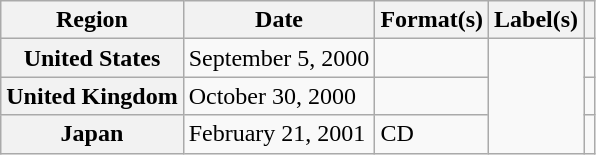<table class="wikitable plainrowheaders">
<tr>
<th scope="col">Region</th>
<th scope="col">Date</th>
<th scope="col">Format(s)</th>
<th scope="col">Label(s)</th>
<th scope="col"></th>
</tr>
<tr>
<th scope="row">United States</th>
<td>September 5, 2000</td>
<td></td>
<td rowspan="3"></td>
<td></td>
</tr>
<tr>
<th scope="row">United Kingdom</th>
<td>October 30, 2000</td>
<td></td>
<td></td>
</tr>
<tr>
<th scope="row">Japan</th>
<td>February 21, 2001</td>
<td>CD</td>
<td></td>
</tr>
</table>
